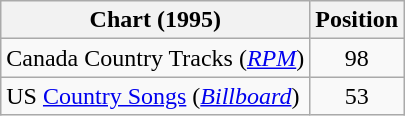<table class="wikitable sortable">
<tr>
<th scope="col">Chart (1995)</th>
<th scope="col">Position</th>
</tr>
<tr>
<td>Canada Country Tracks (<em><a href='#'>RPM</a></em>)</td>
<td align="center">98</td>
</tr>
<tr>
<td>US <a href='#'>Country Songs</a> (<em><a href='#'>Billboard</a></em>)</td>
<td align="center">53</td>
</tr>
</table>
